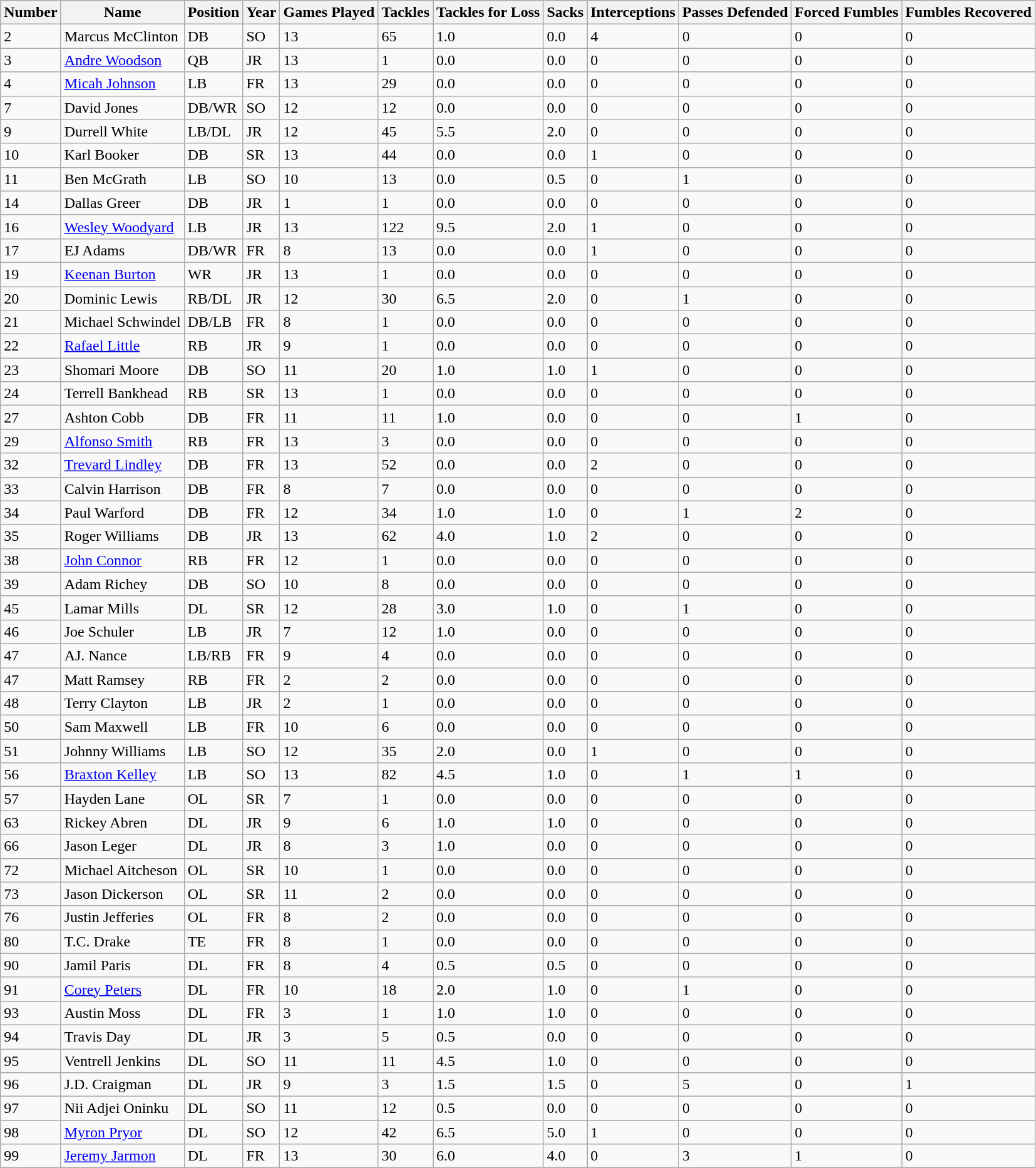<table class="wikitable sortable mw-collapsible">
<tr>
<th>Number</th>
<th>Name</th>
<th>Position</th>
<th>Year</th>
<th>Games Played</th>
<th>Tackles</th>
<th>Tackles for Loss</th>
<th>Sacks</th>
<th>Interceptions</th>
<th>Passes Defended</th>
<th>Forced Fumbles</th>
<th>Fumbles Recovered</th>
</tr>
<tr>
<td>2</td>
<td>Marcus McClinton</td>
<td>DB</td>
<td>SO</td>
<td>13</td>
<td>65</td>
<td>1.0</td>
<td>0.0</td>
<td>4</td>
<td>0</td>
<td>0</td>
<td>0</td>
</tr>
<tr>
<td>3</td>
<td><a href='#'>Andre Woodson</a></td>
<td>QB</td>
<td>JR</td>
<td>13</td>
<td>1</td>
<td>0.0</td>
<td>0.0</td>
<td>0</td>
<td>0</td>
<td>0</td>
<td>0</td>
</tr>
<tr>
<td>4</td>
<td><a href='#'>Micah Johnson</a></td>
<td>LB</td>
<td>FR</td>
<td>13</td>
<td>29</td>
<td>0.0</td>
<td>0.0</td>
<td>0</td>
<td>0</td>
<td>0</td>
<td>0</td>
</tr>
<tr>
<td>7</td>
<td>David Jones</td>
<td>DB/WR</td>
<td>SO</td>
<td>12</td>
<td>12</td>
<td>0.0</td>
<td>0.0</td>
<td>0</td>
<td>0</td>
<td>0</td>
<td>0</td>
</tr>
<tr>
<td>9</td>
<td>Durrell White</td>
<td>LB/DL</td>
<td>JR</td>
<td>12</td>
<td>45</td>
<td>5.5</td>
<td>2.0</td>
<td>0</td>
<td>0</td>
<td>0</td>
<td>0</td>
</tr>
<tr>
<td>10</td>
<td>Karl Booker</td>
<td>DB</td>
<td>SR</td>
<td>13</td>
<td>44</td>
<td>0.0</td>
<td>0.0</td>
<td>1</td>
<td>0</td>
<td>0</td>
<td>0</td>
</tr>
<tr>
<td>11</td>
<td>Ben McGrath</td>
<td>LB</td>
<td>SO</td>
<td>10</td>
<td>13</td>
<td>0.0</td>
<td>0.5</td>
<td>0</td>
<td>1</td>
<td>0</td>
<td>0</td>
</tr>
<tr>
<td>14</td>
<td>Dallas Greer</td>
<td>DB</td>
<td>JR</td>
<td>1</td>
<td>1</td>
<td>0.0</td>
<td>0.0</td>
<td>0</td>
<td>0</td>
<td>0</td>
<td>0</td>
</tr>
<tr>
<td>16</td>
<td><a href='#'>Wesley Woodyard</a></td>
<td>LB</td>
<td>JR</td>
<td>13</td>
<td>122</td>
<td>9.5</td>
<td>2.0</td>
<td>1</td>
<td>0</td>
<td>0</td>
<td>0</td>
</tr>
<tr>
<td>17</td>
<td>EJ Adams</td>
<td>DB/WR</td>
<td>FR</td>
<td>8</td>
<td>13</td>
<td>0.0</td>
<td>0.0</td>
<td>1</td>
<td>0</td>
<td>0</td>
<td>0</td>
</tr>
<tr>
<td>19</td>
<td><a href='#'>Keenan Burton</a></td>
<td>WR</td>
<td>JR</td>
<td>13</td>
<td>1</td>
<td>0.0</td>
<td>0.0</td>
<td>0</td>
<td>0</td>
<td>0</td>
<td>0</td>
</tr>
<tr>
<td>20</td>
<td>Dominic Lewis</td>
<td>RB/DL</td>
<td>JR</td>
<td>12</td>
<td>30</td>
<td>6.5</td>
<td>2.0</td>
<td>0</td>
<td>1</td>
<td>0</td>
<td>0</td>
</tr>
<tr>
<td>21</td>
<td>Michael Schwindel</td>
<td>DB/LB</td>
<td>FR</td>
<td>8</td>
<td>1</td>
<td>0.0</td>
<td>0.0</td>
<td>0</td>
<td>0</td>
<td>0</td>
<td>0</td>
</tr>
<tr>
<td>22</td>
<td><a href='#'>Rafael Little</a></td>
<td>RB</td>
<td>JR</td>
<td>9</td>
<td>1</td>
<td>0.0</td>
<td>0.0</td>
<td>0</td>
<td>0</td>
<td>0</td>
<td>0</td>
</tr>
<tr>
<td>23</td>
<td>Shomari Moore</td>
<td>DB</td>
<td>SO</td>
<td>11</td>
<td>20</td>
<td>1.0</td>
<td>1.0</td>
<td>1</td>
<td>0</td>
<td>0</td>
<td>0</td>
</tr>
<tr>
<td>24</td>
<td>Terrell Bankhead</td>
<td>RB</td>
<td>SR</td>
<td>13</td>
<td>1</td>
<td>0.0</td>
<td>0.0</td>
<td>0</td>
<td>0</td>
<td>0</td>
<td>0</td>
</tr>
<tr>
<td>27</td>
<td>Ashton Cobb</td>
<td>DB</td>
<td>FR</td>
<td>11</td>
<td>11</td>
<td>1.0</td>
<td>0.0</td>
<td>0</td>
<td>0</td>
<td>1</td>
<td>0</td>
</tr>
<tr>
<td>29</td>
<td><a href='#'>Alfonso Smith</a></td>
<td>RB</td>
<td>FR</td>
<td>13</td>
<td>3</td>
<td>0.0</td>
<td>0.0</td>
<td>0</td>
<td>0</td>
<td>0</td>
<td>0</td>
</tr>
<tr>
<td>32</td>
<td><a href='#'>Trevard Lindley</a></td>
<td>DB</td>
<td>FR</td>
<td>13</td>
<td>52</td>
<td>0.0</td>
<td>0.0</td>
<td>2</td>
<td>0</td>
<td>0</td>
<td>0</td>
</tr>
<tr>
<td>33</td>
<td>Calvin Harrison</td>
<td>DB</td>
<td>FR</td>
<td>8</td>
<td>7</td>
<td>0.0</td>
<td>0.0</td>
<td>0</td>
<td>0</td>
<td>0</td>
<td>0</td>
</tr>
<tr>
<td>34</td>
<td>Paul Warford</td>
<td>DB</td>
<td>FR</td>
<td>12</td>
<td>34</td>
<td>1.0</td>
<td>1.0</td>
<td>0</td>
<td>1</td>
<td>2</td>
<td>0</td>
</tr>
<tr>
<td>35</td>
<td>Roger Williams</td>
<td>DB</td>
<td>JR</td>
<td>13</td>
<td>62</td>
<td>4.0</td>
<td>1.0</td>
<td>2</td>
<td>0</td>
<td>0</td>
<td>0</td>
</tr>
<tr>
<td>38</td>
<td><a href='#'>John Connor</a></td>
<td>RB</td>
<td>FR</td>
<td>12</td>
<td>1</td>
<td>0.0</td>
<td>0.0</td>
<td>0</td>
<td>0</td>
<td>0</td>
<td>0</td>
</tr>
<tr>
<td>39</td>
<td>Adam Richey</td>
<td>DB</td>
<td>SO</td>
<td>10</td>
<td>8</td>
<td>0.0</td>
<td>0.0</td>
<td>0</td>
<td>0</td>
<td>0</td>
<td>0</td>
</tr>
<tr>
<td>45</td>
<td>Lamar Mills</td>
<td>DL</td>
<td>SR</td>
<td>12</td>
<td>28</td>
<td>3.0</td>
<td>1.0</td>
<td>0</td>
<td>1</td>
<td>0</td>
<td>0</td>
</tr>
<tr>
<td>46</td>
<td>Joe Schuler</td>
<td>LB</td>
<td>JR</td>
<td>7</td>
<td>12</td>
<td>1.0</td>
<td>0.0</td>
<td>0</td>
<td>0</td>
<td>0</td>
<td>0</td>
</tr>
<tr>
<td>47</td>
<td>AJ. Nance</td>
<td>LB/RB</td>
<td>FR</td>
<td>9</td>
<td>4</td>
<td>0.0</td>
<td>0.0</td>
<td>0</td>
<td>0</td>
<td>0</td>
<td>0</td>
</tr>
<tr>
<td>47</td>
<td>Matt Ramsey</td>
<td>RB</td>
<td>FR</td>
<td>2</td>
<td>2</td>
<td>0.0</td>
<td>0.0</td>
<td>0</td>
<td>0</td>
<td>0</td>
<td>0</td>
</tr>
<tr>
<td>48</td>
<td>Terry Clayton</td>
<td>LB</td>
<td>JR</td>
<td>2</td>
<td>1</td>
<td>0.0</td>
<td>0.0</td>
<td>0</td>
<td>0</td>
<td>0</td>
<td>0</td>
</tr>
<tr>
<td>50</td>
<td>Sam Maxwell</td>
<td>LB</td>
<td>FR</td>
<td>10</td>
<td>6</td>
<td>0.0</td>
<td>0.0</td>
<td>0</td>
<td>0</td>
<td>0</td>
<td>0</td>
</tr>
<tr>
<td>51</td>
<td>Johnny Williams</td>
<td>LB</td>
<td>SO</td>
<td>12</td>
<td>35</td>
<td>2.0</td>
<td>0.0</td>
<td>1</td>
<td>0</td>
<td>0</td>
<td>0</td>
</tr>
<tr>
<td>56</td>
<td><a href='#'>Braxton Kelley</a></td>
<td>LB</td>
<td>SO</td>
<td>13</td>
<td>82</td>
<td>4.5</td>
<td>1.0</td>
<td>0</td>
<td>1</td>
<td>1</td>
<td>0</td>
</tr>
<tr>
<td>57</td>
<td>Hayden Lane</td>
<td>OL</td>
<td>SR</td>
<td>7</td>
<td>1</td>
<td>0.0</td>
<td>0.0</td>
<td>0</td>
<td>0</td>
<td>0</td>
<td>0</td>
</tr>
<tr>
<td>63</td>
<td>Rickey Abren</td>
<td>DL</td>
<td>JR</td>
<td>9</td>
<td>6</td>
<td>1.0</td>
<td>1.0</td>
<td>0</td>
<td>0</td>
<td>0</td>
<td>0</td>
</tr>
<tr>
<td>66</td>
<td>Jason Leger</td>
<td>DL</td>
<td>JR</td>
<td>8</td>
<td>3</td>
<td>1.0</td>
<td>0.0</td>
<td>0</td>
<td>0</td>
<td>0</td>
<td>0</td>
</tr>
<tr>
<td>72</td>
<td>Michael Aitcheson</td>
<td>OL</td>
<td>SR</td>
<td>10</td>
<td>1</td>
<td>0.0</td>
<td>0.0</td>
<td>0</td>
<td>0</td>
<td>0</td>
<td>0</td>
</tr>
<tr>
<td>73</td>
<td>Jason Dickerson</td>
<td>OL</td>
<td>SR</td>
<td>11</td>
<td>2</td>
<td>0.0</td>
<td>0.0</td>
<td>0</td>
<td>0</td>
<td>0</td>
<td>0</td>
</tr>
<tr>
<td>76</td>
<td>Justin Jefferies</td>
<td>OL</td>
<td>FR</td>
<td>8</td>
<td>2</td>
<td>0.0</td>
<td>0.0</td>
<td>0</td>
<td>0</td>
<td>0</td>
<td>0</td>
</tr>
<tr>
<td>80</td>
<td>T.C. Drake</td>
<td>TE</td>
<td>FR</td>
<td>8</td>
<td>1</td>
<td>0.0</td>
<td>0.0</td>
<td>0</td>
<td>0</td>
<td>0</td>
<td>0</td>
</tr>
<tr>
<td>90</td>
<td>Jamil Paris</td>
<td>DL</td>
<td>FR</td>
<td>8</td>
<td>4</td>
<td>0.5</td>
<td>0.5</td>
<td>0</td>
<td>0</td>
<td>0</td>
<td>0</td>
</tr>
<tr>
<td>91</td>
<td><a href='#'>Corey Peters</a></td>
<td>DL</td>
<td>FR</td>
<td>10</td>
<td>18</td>
<td>2.0</td>
<td>1.0</td>
<td>0</td>
<td>1</td>
<td>0</td>
<td>0</td>
</tr>
<tr>
<td>93</td>
<td>Austin Moss</td>
<td>DL</td>
<td>FR</td>
<td>3</td>
<td>1</td>
<td>1.0</td>
<td>1.0</td>
<td>0</td>
<td>0</td>
<td>0</td>
<td>0</td>
</tr>
<tr>
<td>94</td>
<td>Travis Day</td>
<td>DL</td>
<td>JR</td>
<td>3</td>
<td>5</td>
<td>0.5</td>
<td>0.0</td>
<td>0</td>
<td>0</td>
<td>0</td>
<td>0</td>
</tr>
<tr>
<td>95</td>
<td>Ventrell Jenkins</td>
<td>DL</td>
<td>SO</td>
<td>11</td>
<td>11</td>
<td>4.5</td>
<td>1.0</td>
<td>0</td>
<td>0</td>
<td>0</td>
<td>0</td>
</tr>
<tr>
<td>96</td>
<td>J.D. Craigman</td>
<td>DL</td>
<td>JR</td>
<td>9</td>
<td>3</td>
<td>1.5</td>
<td>1.5</td>
<td>0</td>
<td>5</td>
<td>0</td>
<td>1</td>
</tr>
<tr>
<td>97</td>
<td>Nii Adjei Oninku</td>
<td>DL</td>
<td>SO</td>
<td>11</td>
<td>12</td>
<td>0.5</td>
<td>0.0</td>
<td>0</td>
<td>0</td>
<td>0</td>
<td>0</td>
</tr>
<tr>
<td>98</td>
<td><a href='#'>Myron Pryor</a></td>
<td>DL</td>
<td>SO</td>
<td>12</td>
<td>42</td>
<td>6.5</td>
<td>5.0</td>
<td>1</td>
<td>0</td>
<td>0</td>
<td>0</td>
</tr>
<tr>
<td>99</td>
<td><a href='#'>Jeremy Jarmon</a></td>
<td>DL</td>
<td>FR</td>
<td>13</td>
<td>30</td>
<td>6.0</td>
<td>4.0</td>
<td>0</td>
<td>3</td>
<td>1</td>
<td>0</td>
</tr>
</table>
